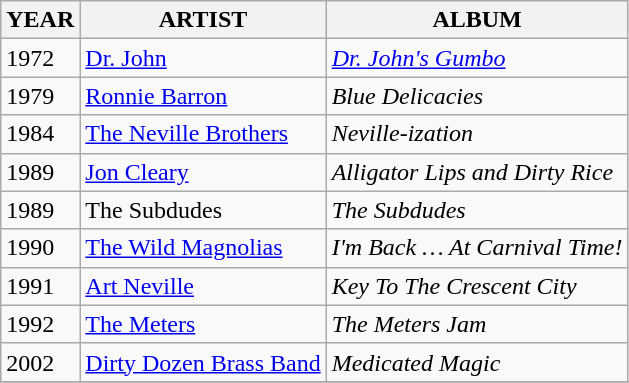<table class="wikitable">
<tr>
<th>YEAR</th>
<th>ARTIST</th>
<th>ALBUM</th>
</tr>
<tr>
<td>1972</td>
<td><a href='#'>Dr. John</a></td>
<td><em><a href='#'>Dr. John's Gumbo</a></em></td>
</tr>
<tr>
<td>1979</td>
<td><a href='#'>Ronnie Barron</a></td>
<td><em>Blue Delicacies</em></td>
</tr>
<tr>
<td>1984</td>
<td><a href='#'>The Neville Brothers</a></td>
<td><em>Neville-ization</em></td>
</tr>
<tr>
<td>1989</td>
<td><a href='#'>Jon Cleary</a></td>
<td><em>Alligator Lips and Dirty Rice</em></td>
</tr>
<tr>
<td>1989</td>
<td>The Subdudes</td>
<td><em>The Subdudes</em></td>
</tr>
<tr>
<td>1990</td>
<td><a href='#'>The Wild Magnolias</a></td>
<td><em>I'm Back … At Carnival Time!</em></td>
</tr>
<tr>
<td>1991</td>
<td><a href='#'>Art Neville</a></td>
<td><em>Key To The Crescent City</em></td>
</tr>
<tr>
<td>1992</td>
<td><a href='#'>The Meters</a></td>
<td><em>The Meters Jam</em></td>
</tr>
<tr>
<td>2002</td>
<td><a href='#'>Dirty Dozen Brass Band</a></td>
<td><em>Medicated Magic</em></td>
</tr>
<tr>
</tr>
</table>
